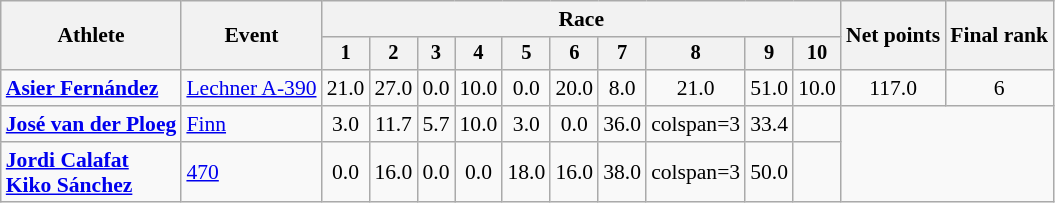<table class="wikitable" style="font-size:90%">
<tr>
<th rowspan="2">Athlete</th>
<th rowspan="2">Event</th>
<th colspan=10>Race</th>
<th rowspan=2>Net points</th>
<th rowspan=2>Final rank</th>
</tr>
<tr style="font-size:95%">
<th>1</th>
<th>2</th>
<th>3</th>
<th>4</th>
<th>5</th>
<th>6</th>
<th>7</th>
<th>8</th>
<th>9</th>
<th>10</th>
</tr>
<tr align=center>
<td align=left><strong><a href='#'>Asier Fernández</a></strong></td>
<td align=left><a href='#'>Lechner A-390</a></td>
<td>21.0</td>
<td>27.0</td>
<td>0.0</td>
<td>10.0</td>
<td>0.0</td>
<td>20.0</td>
<td>8.0</td>
<td>21.0</td>
<td>51.0</td>
<td>10.0</td>
<td>117.0</td>
<td>6</td>
</tr>
<tr align=center>
<td align=left><strong><a href='#'>José van der Ploeg</a></strong></td>
<td align=left><a href='#'>Finn</a></td>
<td>3.0</td>
<td>11.7</td>
<td>5.7</td>
<td>10.0</td>
<td>3.0</td>
<td>0.0</td>
<td>36.0</td>
<td>colspan=3 </td>
<td>33.4</td>
<td></td>
</tr>
<tr align=center>
<td align=left><strong><a href='#'>Jordi Calafat</a><br><a href='#'>Kiko Sánchez</a></strong></td>
<td align=left><a href='#'>470</a></td>
<td>0.0</td>
<td>16.0</td>
<td>0.0</td>
<td>0.0</td>
<td>18.0</td>
<td>16.0</td>
<td>38.0</td>
<td>colspan=3 </td>
<td>50.0</td>
<td></td>
</tr>
</table>
